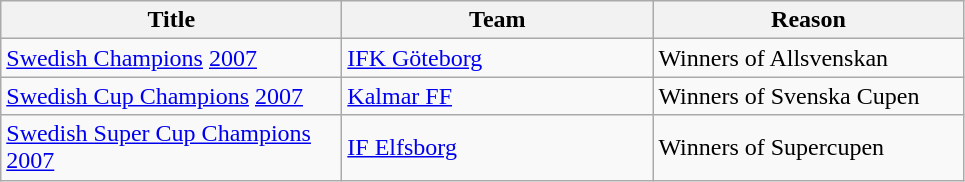<table class="wikitable" style="text-align: left;">
<tr>
<th style="width: 220px;">Title</th>
<th style="width: 200px;">Team</th>
<th style="width: 200px;">Reason</th>
</tr>
<tr>
<td><a href='#'>Swedish Champions</a> <a href='#'>2007</a></td>
<td><a href='#'>IFK Göteborg</a></td>
<td>Winners of Allsvenskan</td>
</tr>
<tr>
<td><a href='#'>Swedish Cup Champions</a> <a href='#'>2007</a></td>
<td><a href='#'>Kalmar FF</a></td>
<td>Winners of Svenska Cupen</td>
</tr>
<tr>
<td><a href='#'>Swedish Super Cup Champions</a> <a href='#'>2007</a></td>
<td><a href='#'>IF Elfsborg</a></td>
<td>Winners of Supercupen</td>
</tr>
</table>
